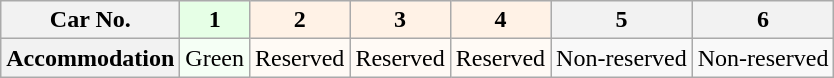<table class="wikitable">
<tr>
<th>Car No.</th>
<th style="background: #E6FFE6">1</th>
<th style="background: #FFF2E6">2</th>
<th style="background: #FFF2E6">3</th>
<th style="background: #FFF2E6">4</th>
<th>5</th>
<th>6</th>
</tr>
<tr>
<th>Accommodation</th>
<td style="background: #F5FFF5">Green</td>
<td style="background: #FFFAF5">Reserved</td>
<td style="background: #FFFAF5">Reserved</td>
<td style="background: #FFFAF5">Reserved</td>
<td>Non-reserved</td>
<td>Non-reserved</td>
</tr>
</table>
